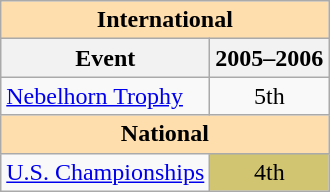<table class="wikitable" style="text-align:center">
<tr>
<th style="background-color: #ffdead; " colspan=2 align=center><strong>International</strong></th>
</tr>
<tr>
<th>Event</th>
<th>2005–2006</th>
</tr>
<tr>
<td align=left><a href='#'>Nebelhorn Trophy</a></td>
<td>5th</td>
</tr>
<tr>
<th style="background-color: #ffdead; " colspan=2 align=center><strong>National</strong></th>
</tr>
<tr>
<td align=left><a href='#'>U.S. Championships</a></td>
<td bgcolor=d1c571>4th</td>
</tr>
</table>
